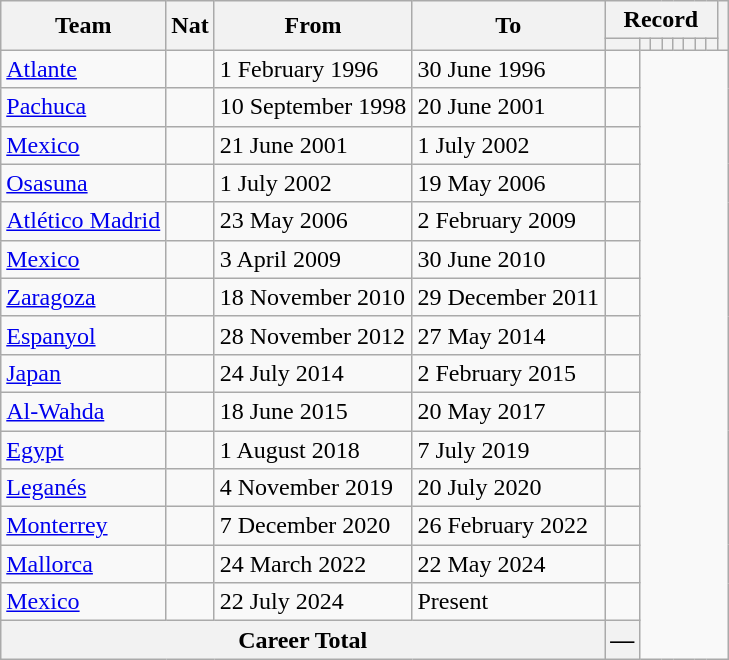<table class="wikitable" style="text-align: center">
<tr>
<th rowspan="2">Team</th>
<th rowspan="2">Nat</th>
<th rowspan="2">From</th>
<th rowspan="2">To</th>
<th colspan="8">Record</th>
<th rowspan=2></th>
</tr>
<tr>
<th></th>
<th></th>
<th></th>
<th></th>
<th></th>
<th></th>
<th></th>
<th></th>
</tr>
<tr>
<td align=left><a href='#'>Atlante</a></td>
<td></td>
<td align=left>1 February 1996</td>
<td align=left>30 June 1996<br></td>
<td></td>
</tr>
<tr>
<td align=left><a href='#'>Pachuca</a></td>
<td></td>
<td align=left>10 September 1998</td>
<td align=left>20 June 2001<br></td>
<td></td>
</tr>
<tr>
<td align=left><a href='#'>Mexico</a></td>
<td></td>
<td align=left>21 June 2001</td>
<td align=left>1 July 2002<br></td>
<td></td>
</tr>
<tr>
<td align=left><a href='#'>Osasuna</a></td>
<td></td>
<td align=left>1 July 2002</td>
<td align=left>19 May 2006<br></td>
<td></td>
</tr>
<tr>
<td align=left><a href='#'>Atlético Madrid</a></td>
<td></td>
<td align=left>23 May 2006</td>
<td align=left>2 February 2009<br></td>
<td></td>
</tr>
<tr>
<td align=left><a href='#'>Mexico</a></td>
<td></td>
<td align=left>3 April 2009</td>
<td align=left>30 June 2010<br></td>
<td></td>
</tr>
<tr>
<td align=left><a href='#'>Zaragoza</a></td>
<td></td>
<td align=left>18 November 2010</td>
<td align=left>29 December 2011<br></td>
<td></td>
</tr>
<tr>
<td align=left><a href='#'>Espanyol</a></td>
<td></td>
<td align=left>28 November 2012</td>
<td align=left>27 May 2014<br></td>
<td></td>
</tr>
<tr>
<td align=left><a href='#'>Japan</a></td>
<td></td>
<td align=left>24 July 2014</td>
<td align=left>2 February 2015<br></td>
<td></td>
</tr>
<tr>
<td align=left><a href='#'>Al-Wahda</a></td>
<td></td>
<td align=left>18 June 2015</td>
<td align=left>20 May 2017<br></td>
<td></td>
</tr>
<tr>
<td align=left><a href='#'>Egypt</a></td>
<td></td>
<td align=left>1 August 2018</td>
<td align=left>7 July 2019<br></td>
<td></td>
</tr>
<tr>
<td align=left><a href='#'>Leganés</a></td>
<td></td>
<td align=left>4 November 2019</td>
<td align=left>20 July 2020<br></td>
<td></td>
</tr>
<tr>
<td align=left><a href='#'>Monterrey</a></td>
<td></td>
<td align=left>7 December 2020</td>
<td align=left>26 February 2022<br></td>
<td></td>
</tr>
<tr>
<td align=left><a href='#'>Mallorca</a></td>
<td></td>
<td align=left>24 March 2022</td>
<td align=left>22 May 2024<br></td>
<td></td>
</tr>
<tr>
<td align=left><a href='#'>Mexico</a></td>
<td></td>
<td align=left>22 July 2024</td>
<td align=left>Present<br></td>
<td></td>
</tr>
<tr>
<th colspan=4>Career Total<br></th>
<th>—</th>
</tr>
</table>
